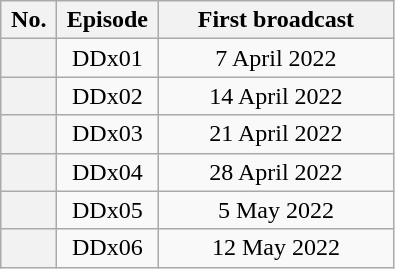<table class="wikitable plainrowheaders"  style="text-align:center;">
<tr>
<th scope"col" style="width:30px;">No.</th>
<th scope"col" style="width:60px;">Episode</th>
<th scope"col" style="width:150px;">First broadcast</th>
</tr>
<tr style="background:;">
<th scope="row"></th>
<td>DDx01</td>
<td>7 April 2022</td>
</tr>
<tr style="background:;">
<th scope="row"></th>
<td>DDx02</td>
<td>14 April 2022</td>
</tr>
<tr style="background:;">
<th scope="row"></th>
<td>DDx03</td>
<td>21 April 2022</td>
</tr>
<tr style="background:;">
<th scope="row"></th>
<td>DDx04</td>
<td>28 April 2022</td>
</tr>
<tr style="background:;">
<th scope="row"></th>
<td>DDx05</td>
<td>5 May 2022</td>
</tr>
<tr style="background:;">
<th scope="row"></th>
<td>DDx06</td>
<td>12 May 2022</td>
</tr>
</table>
